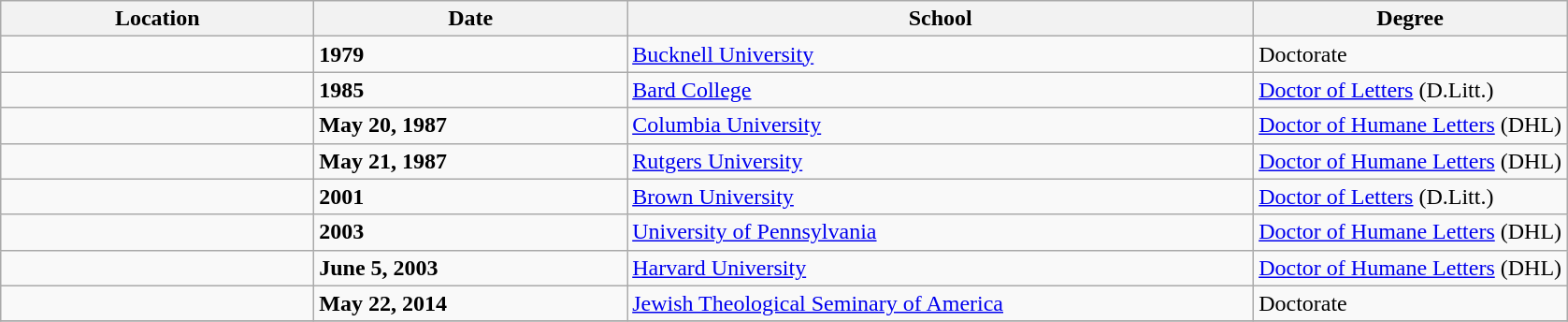<table class="wikitable">
<tr>
<th style="width:20%;">Location</th>
<th style="width:20%;">Date</th>
<th style="width:40%;">School</th>
<th style="width:20%;">Degree</th>
</tr>
<tr>
<td></td>
<td><strong>1979</strong></td>
<td><a href='#'>Bucknell University</a></td>
<td>Doctorate</td>
</tr>
<tr>
<td></td>
<td><strong>1985</strong></td>
<td><a href='#'>Bard College</a></td>
<td><a href='#'>Doctor of Letters</a> (D.Litt.)</td>
</tr>
<tr>
<td></td>
<td><strong>May 20, 1987</strong></td>
<td><a href='#'>Columbia University</a></td>
<td><a href='#'>Doctor of Humane Letters</a> (DHL)</td>
</tr>
<tr>
<td></td>
<td><strong>May 21, 1987</strong></td>
<td><a href='#'>Rutgers University</a></td>
<td><a href='#'>Doctor of Humane Letters</a> (DHL)</td>
</tr>
<tr>
<td></td>
<td><strong>2001</strong></td>
<td><a href='#'>Brown University</a></td>
<td><a href='#'>Doctor of Letters</a> (D.Litt.)</td>
</tr>
<tr>
<td></td>
<td><strong>2003</strong></td>
<td><a href='#'>University of Pennsylvania</a></td>
<td><a href='#'>Doctor of Humane Letters</a> (DHL)</td>
</tr>
<tr>
<td></td>
<td><strong>June 5, 2003</strong></td>
<td><a href='#'>Harvard University</a></td>
<td><a href='#'>Doctor of Humane Letters</a> (DHL)</td>
</tr>
<tr>
<td></td>
<td><strong>May 22, 2014</strong></td>
<td><a href='#'>Jewish Theological Seminary of America</a></td>
<td>Doctorate</td>
</tr>
<tr>
</tr>
</table>
